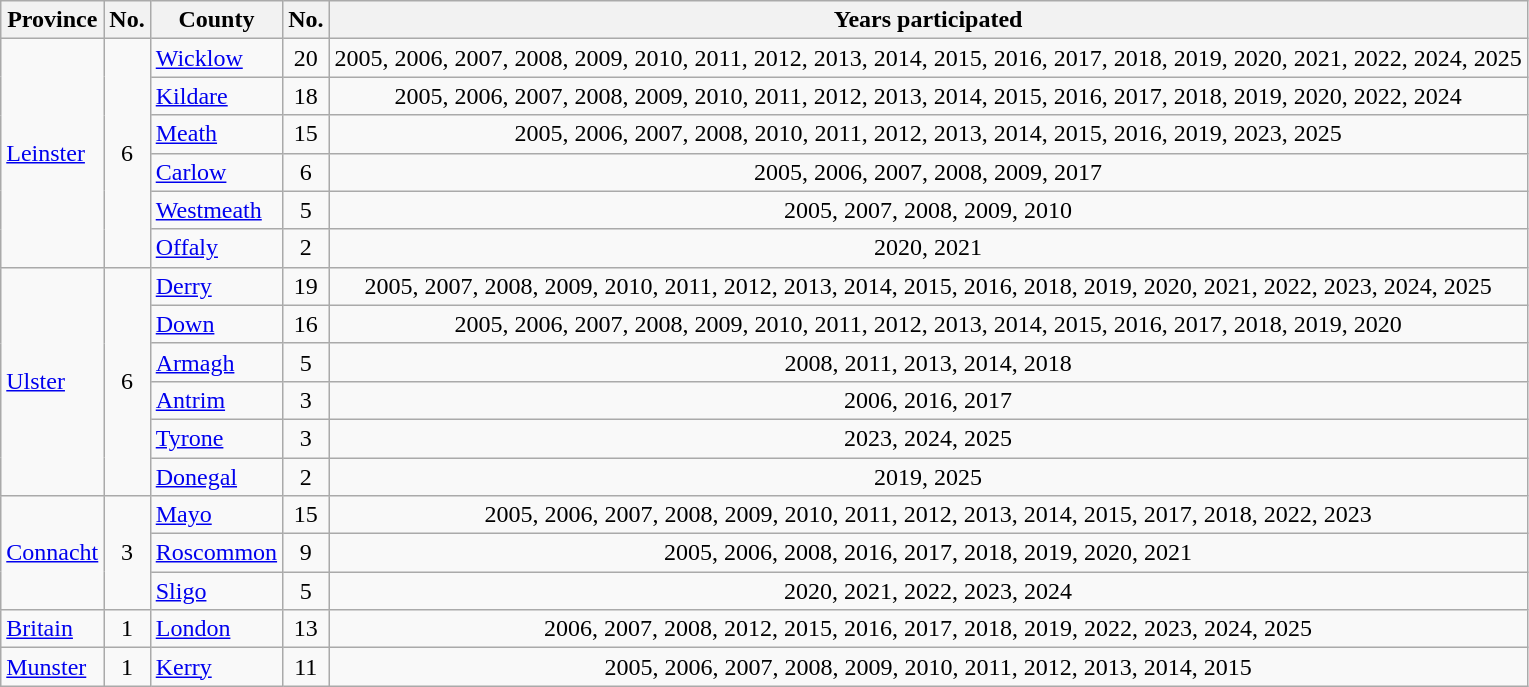<table class="wikitable sortable" style="text-align:center">
<tr>
<th>Province</th>
<th>No.</th>
<th>County</th>
<th>No.</th>
<th>Years participated</th>
</tr>
<tr>
<td rowspan="6" style="text-align:left"> <a href='#'>Leinster</a></td>
<td rowspan="6">6</td>
<td style="text-align:left"><a href='#'>Wicklow</a></td>
<td>20</td>
<td>2005, 2006, 2007, 2008, 2009, 2010, 2011, 2012, 2013, 2014, 2015, 2016, 2017, 2018, 2019, 2020, 2021, 2022, 2024, 2025</td>
</tr>
<tr>
<td style="text-align:left"><a href='#'>Kildare</a></td>
<td>18</td>
<td>2005, 2006, 2007, 2008, 2009, 2010, 2011, 2012, 2013, 2014, 2015, 2016, 2017, 2018, 2019, 2020, 2022, 2024</td>
</tr>
<tr>
<td style="text-align:left"><a href='#'>Meath</a></td>
<td>15</td>
<td>2005, 2006, 2007, 2008, 2010, 2011, 2012, 2013, 2014, 2015, 2016, 2019, 2023, 2025</td>
</tr>
<tr>
<td style="text-align:left"><a href='#'>Carlow</a></td>
<td>6</td>
<td>2005, 2006, 2007, 2008, 2009, 2017</td>
</tr>
<tr>
<td style="text-align:left"><a href='#'>Westmeath</a></td>
<td>5</td>
<td>2005, 2007, 2008, 2009, 2010</td>
</tr>
<tr>
<td style="text-align:left"><a href='#'>Offaly</a></td>
<td>2</td>
<td>2020, 2021</td>
</tr>
<tr>
<td rowspan="6" style="text-align:left"> <a href='#'>Ulster</a></td>
<td rowspan="6">6</td>
<td style="text-align:left"><a href='#'>Derry</a></td>
<td>19</td>
<td>2005, 2007, 2008, 2009, 2010, 2011, 2012, 2013, 2014, 2015, 2016, 2018, 2019, 2020, 2021, 2022, 2023, 2024, 2025</td>
</tr>
<tr>
<td style="text-align:left"><a href='#'>Down</a></td>
<td>16</td>
<td>2005, 2006, 2007, 2008, 2009, 2010, 2011, 2012, 2013, 2014, 2015, 2016, 2017, 2018, 2019, 2020</td>
</tr>
<tr>
<td style="text-align:left"><a href='#'>Armagh</a></td>
<td>5</td>
<td>2008, 2011, 2013, 2014, 2018</td>
</tr>
<tr>
<td style="text-align:left"><a href='#'>Antrim</a></td>
<td>3</td>
<td>2006, 2016, 2017</td>
</tr>
<tr>
<td style="text-align:left"><a href='#'>Tyrone</a></td>
<td>3</td>
<td>2023, 2024, 2025</td>
</tr>
<tr>
<td style="text-align:left"><a href='#'>Donegal</a></td>
<td>2</td>
<td>2019, 2025</td>
</tr>
<tr>
<td rowspan="3" style="text-align:left"> <a href='#'>Connacht</a></td>
<td rowspan="3">3</td>
<td style="text-align:left"><a href='#'>Mayo</a></td>
<td>15</td>
<td>2005, 2006, 2007, 2008, 2009, 2010, 2011, 2012, 2013, 2014, 2015, 2017, 2018, 2022, 2023</td>
</tr>
<tr>
<td style="text-align:left"><a href='#'>Roscommon</a></td>
<td>9</td>
<td>2005, 2006, 2008, 2016, 2017, 2018, 2019, 2020, 2021</td>
</tr>
<tr>
<td style="text-align:left"><a href='#'>Sligo</a></td>
<td>5</td>
<td>2020, 2021, 2022, 2023, 2024</td>
</tr>
<tr>
<td style="text-align:left"> <a href='#'>Britain</a></td>
<td>1</td>
<td style="text-align:left"><a href='#'>London</a></td>
<td>13</td>
<td>2006, 2007, 2008, 2012, 2015, 2016, 2017, 2018, 2019, 2022, 2023, 2024, 2025</td>
</tr>
<tr>
<td style="text-align:left"> <a href='#'>Munster</a></td>
<td>1</td>
<td style="text-align:left"><a href='#'>Kerry</a></td>
<td>11</td>
<td>2005, 2006, 2007, 2008, 2009, 2010, 2011, 2012, 2013, 2014, 2015</td>
</tr>
</table>
